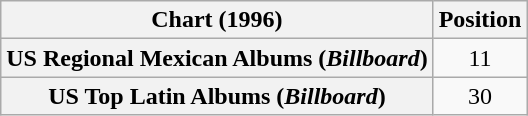<table class="wikitable sortable plainrowheaders">
<tr>
<th scope="col">Chart (1996)</th>
<th scope="col">Position</th>
</tr>
<tr>
<th scope=row>US Regional Mexican Albums (<em>Billboard</em>)</th>
<td style="text-align: center; ">11</td>
</tr>
<tr>
<th scope=row>US Top Latin Albums (<em>Billboard</em>)</th>
<td style="text-align: center; ">30</td>
</tr>
</table>
